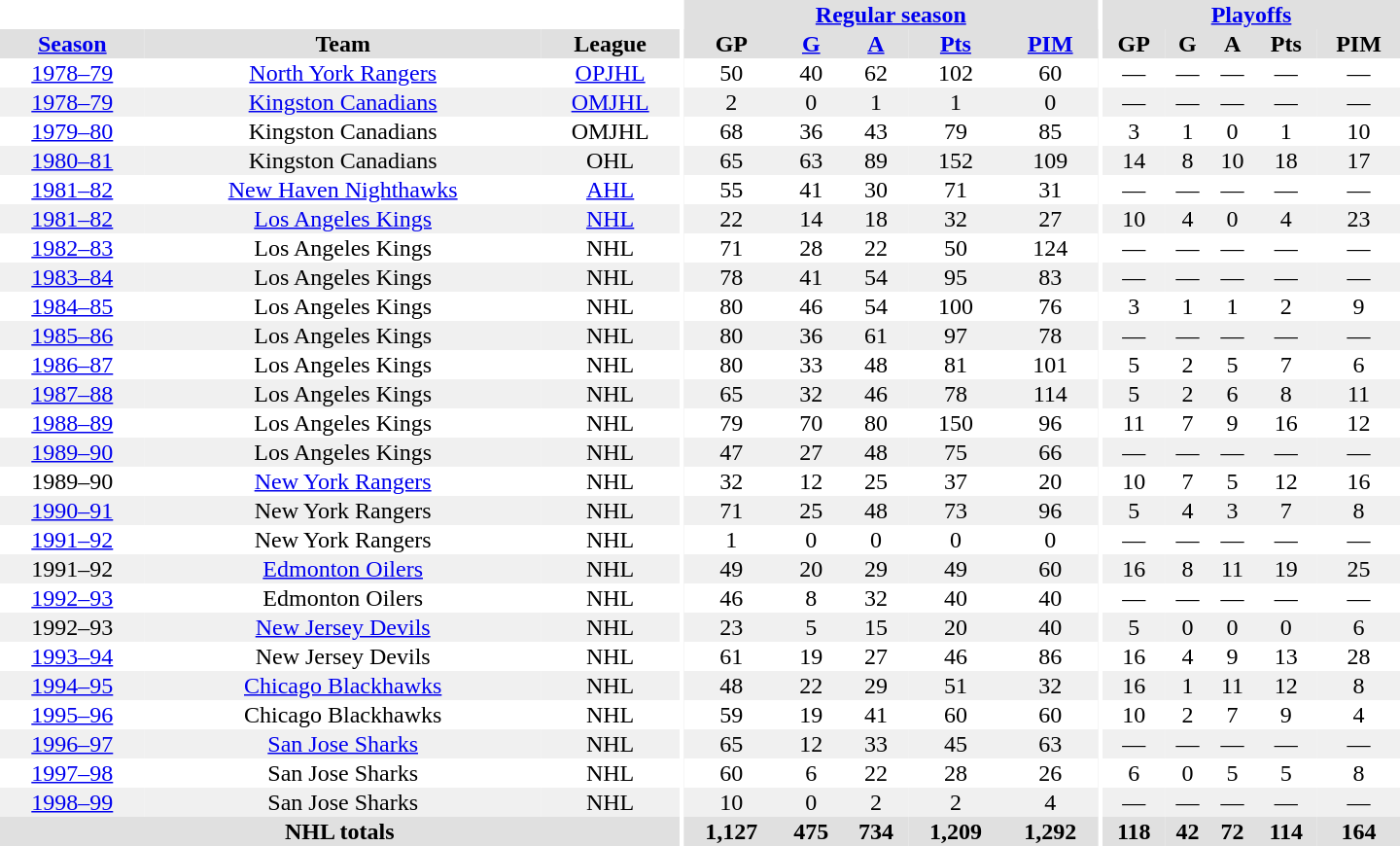<table border="0" cellpadding="1" cellspacing="0" style="text-align:center; width:60em">
<tr bgcolor="#e0e0e0">
<th colspan="3" bgcolor="#ffffff"></th>
<th rowspan="100" bgcolor="#ffffff"></th>
<th colspan="5"><a href='#'>Regular season</a></th>
<th rowspan="100" bgcolor="#ffffff"></th>
<th colspan="5"><a href='#'>Playoffs</a></th>
</tr>
<tr bgcolor="#e0e0e0">
<th><a href='#'>Season</a></th>
<th>Team</th>
<th>League</th>
<th>GP</th>
<th><a href='#'>G</a></th>
<th><a href='#'>A</a></th>
<th><a href='#'>Pts</a></th>
<th><a href='#'>PIM</a></th>
<th>GP</th>
<th>G</th>
<th>A</th>
<th>Pts</th>
<th>PIM</th>
</tr>
<tr>
<td><a href='#'>1978–79</a></td>
<td><a href='#'>North York Rangers</a></td>
<td><a href='#'>OPJHL</a></td>
<td>50</td>
<td>40</td>
<td>62</td>
<td>102</td>
<td>60</td>
<td>—</td>
<td>—</td>
<td>—</td>
<td>—</td>
<td>—</td>
</tr>
<tr bgcolor="#f0f0f0">
<td><a href='#'>1978–79</a></td>
<td><a href='#'>Kingston Canadians</a></td>
<td><a href='#'>OMJHL</a></td>
<td>2</td>
<td>0</td>
<td>1</td>
<td>1</td>
<td>0</td>
<td>—</td>
<td>—</td>
<td>—</td>
<td>—</td>
<td>—</td>
</tr>
<tr>
<td><a href='#'>1979–80</a></td>
<td>Kingston Canadians</td>
<td>OMJHL</td>
<td>68</td>
<td>36</td>
<td>43</td>
<td>79</td>
<td>85</td>
<td>3</td>
<td>1</td>
<td>0</td>
<td>1</td>
<td>10</td>
</tr>
<tr bgcolor="#f0f0f0">
<td><a href='#'>1980–81</a></td>
<td>Kingston Canadians</td>
<td>OHL</td>
<td>65</td>
<td>63</td>
<td>89</td>
<td>152</td>
<td>109</td>
<td>14</td>
<td>8</td>
<td>10</td>
<td>18</td>
<td>17</td>
</tr>
<tr>
<td><a href='#'>1981–82</a></td>
<td><a href='#'>New Haven Nighthawks</a></td>
<td><a href='#'>AHL</a></td>
<td>55</td>
<td>41</td>
<td>30</td>
<td>71</td>
<td>31</td>
<td>—</td>
<td>—</td>
<td>—</td>
<td>—</td>
<td>—</td>
</tr>
<tr bgcolor="#f0f0f0">
<td><a href='#'>1981–82</a></td>
<td><a href='#'>Los Angeles Kings</a></td>
<td><a href='#'>NHL</a></td>
<td>22</td>
<td>14</td>
<td>18</td>
<td>32</td>
<td>27</td>
<td>10</td>
<td>4</td>
<td>0</td>
<td>4</td>
<td>23</td>
</tr>
<tr>
<td><a href='#'>1982–83</a></td>
<td>Los Angeles Kings</td>
<td>NHL</td>
<td>71</td>
<td>28</td>
<td>22</td>
<td>50</td>
<td>124</td>
<td>—</td>
<td>—</td>
<td>—</td>
<td>—</td>
<td>—</td>
</tr>
<tr bgcolor="#f0f0f0">
<td><a href='#'>1983–84</a></td>
<td>Los Angeles Kings</td>
<td>NHL</td>
<td>78</td>
<td>41</td>
<td>54</td>
<td>95</td>
<td>83</td>
<td>—</td>
<td>—</td>
<td>—</td>
<td>—</td>
<td>—</td>
</tr>
<tr>
<td><a href='#'>1984–85</a></td>
<td>Los Angeles Kings</td>
<td>NHL</td>
<td>80</td>
<td>46</td>
<td>54</td>
<td>100</td>
<td>76</td>
<td>3</td>
<td>1</td>
<td>1</td>
<td>2</td>
<td>9</td>
</tr>
<tr bgcolor="#f0f0f0">
<td><a href='#'>1985–86</a></td>
<td>Los Angeles Kings</td>
<td>NHL</td>
<td>80</td>
<td>36</td>
<td>61</td>
<td>97</td>
<td>78</td>
<td>—</td>
<td>—</td>
<td>—</td>
<td>—</td>
<td>—</td>
</tr>
<tr>
<td><a href='#'>1986–87</a></td>
<td>Los Angeles Kings</td>
<td>NHL</td>
<td>80</td>
<td>33</td>
<td>48</td>
<td>81</td>
<td>101</td>
<td>5</td>
<td>2</td>
<td>5</td>
<td>7</td>
<td>6</td>
</tr>
<tr bgcolor="#f0f0f0">
<td><a href='#'>1987–88</a></td>
<td>Los Angeles Kings</td>
<td>NHL</td>
<td>65</td>
<td>32</td>
<td>46</td>
<td>78</td>
<td>114</td>
<td>5</td>
<td>2</td>
<td>6</td>
<td>8</td>
<td>11</td>
</tr>
<tr>
<td><a href='#'>1988–89</a></td>
<td>Los Angeles Kings</td>
<td>NHL</td>
<td>79</td>
<td>70</td>
<td>80</td>
<td>150</td>
<td>96</td>
<td>11</td>
<td>7</td>
<td>9</td>
<td>16</td>
<td>12</td>
</tr>
<tr bgcolor="#f0f0f0">
<td><a href='#'>1989–90</a></td>
<td>Los Angeles Kings</td>
<td>NHL</td>
<td>47</td>
<td>27</td>
<td>48</td>
<td>75</td>
<td>66</td>
<td>—</td>
<td>—</td>
<td>—</td>
<td>—</td>
<td>—</td>
</tr>
<tr>
<td>1989–90</td>
<td><a href='#'>New York Rangers</a></td>
<td>NHL</td>
<td>32</td>
<td>12</td>
<td>25</td>
<td>37</td>
<td>20</td>
<td>10</td>
<td>7</td>
<td>5</td>
<td>12</td>
<td>16</td>
</tr>
<tr bgcolor="#f0f0f0">
<td><a href='#'>1990–91</a></td>
<td>New York Rangers</td>
<td>NHL</td>
<td>71</td>
<td>25</td>
<td>48</td>
<td>73</td>
<td>96</td>
<td>5</td>
<td>4</td>
<td>3</td>
<td>7</td>
<td>8</td>
</tr>
<tr>
<td><a href='#'>1991–92</a></td>
<td>New York Rangers</td>
<td>NHL</td>
<td>1</td>
<td>0</td>
<td>0</td>
<td>0</td>
<td>0</td>
<td>—</td>
<td>—</td>
<td>—</td>
<td>—</td>
<td>—</td>
</tr>
<tr bgcolor="#f0f0f0">
<td>1991–92</td>
<td><a href='#'>Edmonton Oilers</a></td>
<td>NHL</td>
<td>49</td>
<td>20</td>
<td>29</td>
<td>49</td>
<td>60</td>
<td>16</td>
<td>8</td>
<td>11</td>
<td>19</td>
<td>25</td>
</tr>
<tr>
<td><a href='#'>1992–93</a></td>
<td>Edmonton Oilers</td>
<td>NHL</td>
<td>46</td>
<td>8</td>
<td>32</td>
<td>40</td>
<td>40</td>
<td>—</td>
<td>—</td>
<td>—</td>
<td>—</td>
<td>—</td>
</tr>
<tr bgcolor="#f0f0f0">
<td>1992–93</td>
<td><a href='#'>New Jersey Devils</a></td>
<td>NHL</td>
<td>23</td>
<td>5</td>
<td>15</td>
<td>20</td>
<td>40</td>
<td>5</td>
<td>0</td>
<td>0</td>
<td>0</td>
<td>6</td>
</tr>
<tr>
<td><a href='#'>1993–94</a></td>
<td>New Jersey Devils</td>
<td>NHL</td>
<td>61</td>
<td>19</td>
<td>27</td>
<td>46</td>
<td>86</td>
<td>16</td>
<td>4</td>
<td>9</td>
<td>13</td>
<td>28</td>
</tr>
<tr bgcolor="#f0f0f0">
<td><a href='#'>1994–95</a></td>
<td><a href='#'>Chicago Blackhawks</a></td>
<td>NHL</td>
<td>48</td>
<td>22</td>
<td>29</td>
<td>51</td>
<td>32</td>
<td>16</td>
<td>1</td>
<td>11</td>
<td>12</td>
<td>8</td>
</tr>
<tr>
<td><a href='#'>1995–96</a></td>
<td>Chicago Blackhawks</td>
<td>NHL</td>
<td>59</td>
<td>19</td>
<td>41</td>
<td>60</td>
<td>60</td>
<td>10</td>
<td>2</td>
<td>7</td>
<td>9</td>
<td>4</td>
</tr>
<tr bgcolor="#f0f0f0">
<td><a href='#'>1996–97</a></td>
<td><a href='#'>San Jose Sharks</a></td>
<td>NHL</td>
<td>65</td>
<td>12</td>
<td>33</td>
<td>45</td>
<td>63</td>
<td>—</td>
<td>—</td>
<td>—</td>
<td>—</td>
<td>—</td>
</tr>
<tr>
<td><a href='#'>1997–98</a></td>
<td>San Jose Sharks</td>
<td>NHL</td>
<td>60</td>
<td>6</td>
<td>22</td>
<td>28</td>
<td>26</td>
<td>6</td>
<td>0</td>
<td>5</td>
<td>5</td>
<td>8</td>
</tr>
<tr bgcolor="#f0f0f0">
<td><a href='#'>1998–99</a></td>
<td>San Jose Sharks</td>
<td>NHL</td>
<td>10</td>
<td>0</td>
<td>2</td>
<td>2</td>
<td>4</td>
<td>—</td>
<td>—</td>
<td>—</td>
<td>—</td>
<td>—</td>
</tr>
<tr bgcolor="#e0e0e0">
<th colspan="3">NHL totals</th>
<th>1,127</th>
<th>475</th>
<th>734</th>
<th>1,209</th>
<th>1,292</th>
<th>118</th>
<th>42</th>
<th>72</th>
<th>114</th>
<th>164</th>
</tr>
</table>
